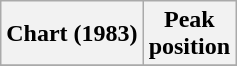<table class="wikitable">
<tr>
<th>Chart (1983)</th>
<th>Peak<br>position</th>
</tr>
<tr>
</tr>
</table>
